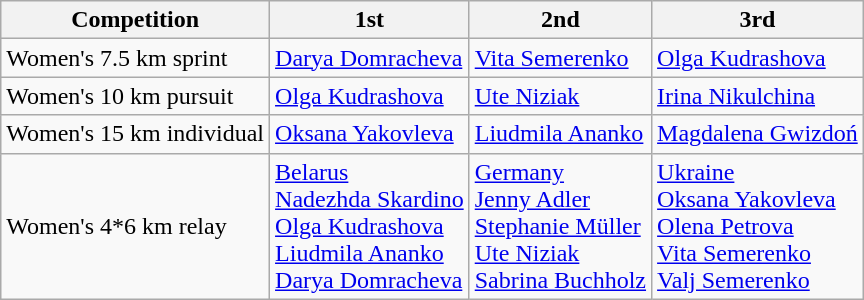<table class="wikitable">
<tr>
<th>Competition</th>
<th>1st</th>
<th>2nd</th>
<th>3rd</th>
</tr>
<tr>
<td>Women's 7.5 km sprint</td>
<td> <a href='#'>Darya Domracheva</a></td>
<td> <a href='#'>Vita Semerenko</a></td>
<td> <a href='#'>Olga Kudrashova</a></td>
</tr>
<tr>
<td>Women's 10 km pursuit</td>
<td> <a href='#'>Olga Kudrashova</a></td>
<td> <a href='#'>Ute Niziak</a></td>
<td> <a href='#'>Irina Nikulchina</a></td>
</tr>
<tr>
<td>Women's 15 km individual</td>
<td> <a href='#'>Oksana Yakovleva</a></td>
<td> <a href='#'>Liudmila Ananko</a></td>
<td> <a href='#'>Magdalena Gwizdoń</a></td>
</tr>
<tr>
<td>Women's 4*6 km relay</td>
<td> <a href='#'>Belarus</a><br><a href='#'>Nadezhda Skardino</a><br><a href='#'>Olga Kudrashova</a><br><a href='#'>Liudmila Ananko</a><br><a href='#'>Darya Domracheva</a></td>
<td> <a href='#'>Germany</a><br><a href='#'>Jenny Adler</a><br><a href='#'>Stephanie Müller</a><br><a href='#'>Ute Niziak</a><br><a href='#'>Sabrina Buchholz</a></td>
<td> <a href='#'>Ukraine</a><br><a href='#'>Oksana Yakovleva</a><br><a href='#'>Olena Petrova</a><br><a href='#'>Vita Semerenko</a><br><a href='#'>Valj Semerenko</a></td>
</tr>
</table>
